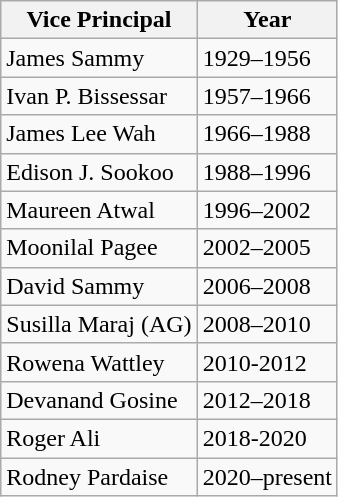<table class="wikitable">
<tr>
<th>Vice Principal</th>
<th>Year</th>
</tr>
<tr>
<td>James Sammy</td>
<td>1929–1956</td>
</tr>
<tr>
<td>Ivan P. Bissessar</td>
<td>1957–1966</td>
</tr>
<tr>
<td>James Lee Wah</td>
<td>1966–1988</td>
</tr>
<tr>
<td>Edison J. Sookoo</td>
<td>1988–1996</td>
</tr>
<tr>
<td>Maureen Atwal</td>
<td>1996–2002</td>
</tr>
<tr>
<td>Moonilal Pagee</td>
<td>2002–2005</td>
</tr>
<tr>
<td>David Sammy</td>
<td>2006–2008</td>
</tr>
<tr>
<td>Susilla Maraj (AG)</td>
<td>2008–2010</td>
</tr>
<tr>
<td>Rowena Wattley</td>
<td>2010-2012</td>
</tr>
<tr>
<td>Devanand Gosine</td>
<td>2012–2018</td>
</tr>
<tr>
<td>Roger Ali</td>
<td>2018-2020</td>
</tr>
<tr>
<td>Rodney Pardaise</td>
<td>2020–present</td>
</tr>
</table>
